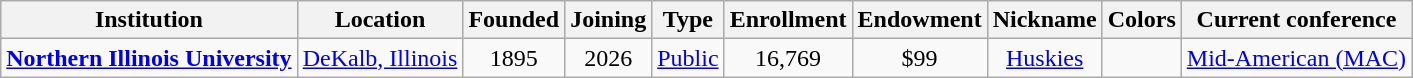<table class="wikitable sortable" style="text-align: center;">
<tr>
<th>Institution</th>
<th>Location</th>
<th>Founded</th>
<th>Joining</th>
<th>Type</th>
<th>Enrollment</th>
<th>Endowment</th>
<th>Nickname</th>
<th class="unsortable">Colors</th>
<th>Current conference</th>
</tr>
<tr>
<td><strong><a href='#'>Northern Illinois University</a></strong></td>
<td><a href='#'>DeKalb, Illinois</a></td>
<td>1895</td>
<td>2026</td>
<td><a href='#'>Public</a></td>
<td>16,769</td>
<td>$99</td>
<td><a href='#'>Huskies</a></td>
<td></td>
<td><a href='#'>Mid-American (MAC)</a></td>
</tr>
</table>
